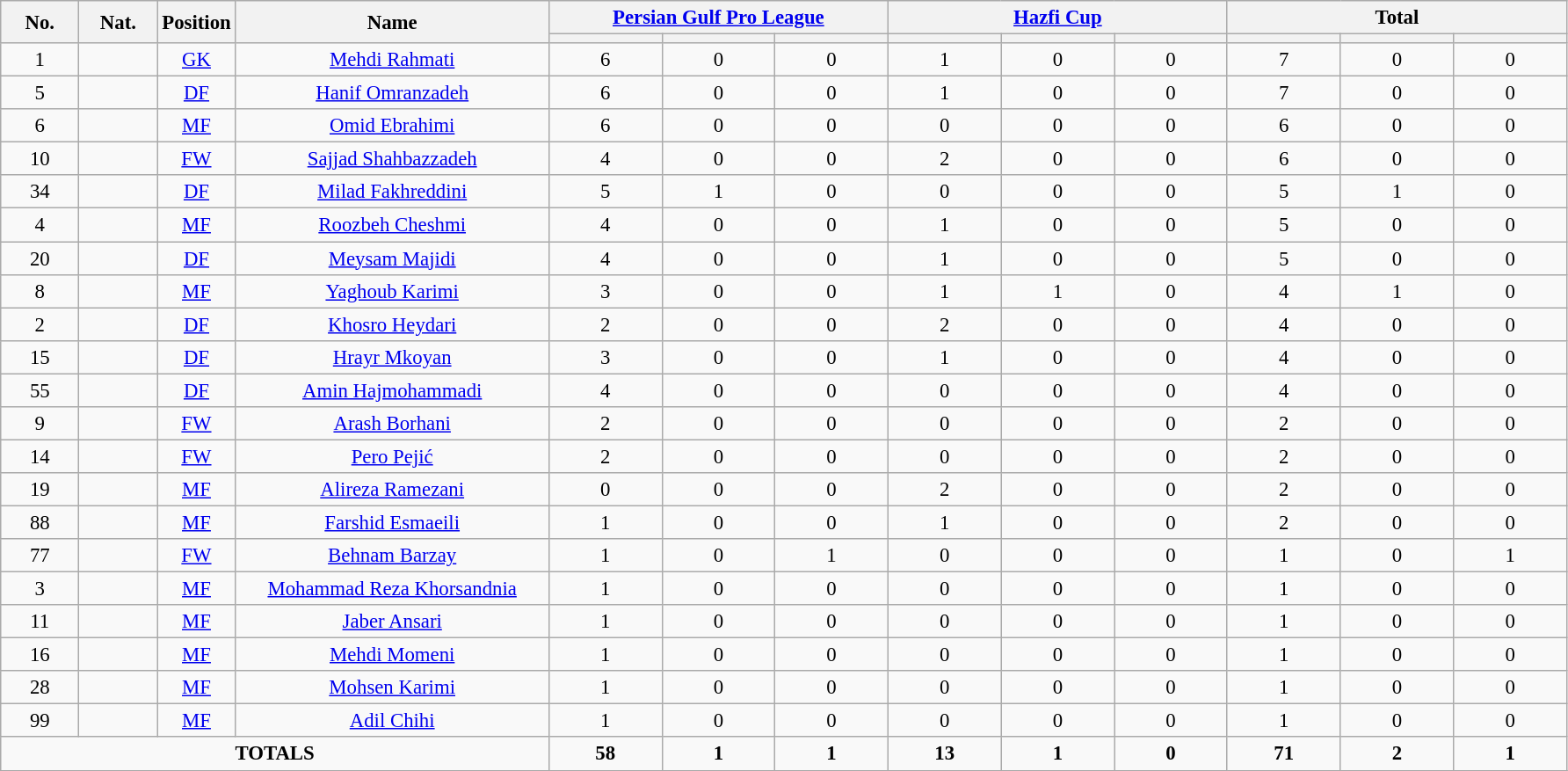<table class="wikitable" style="font-size: 95%; text-align: center;">
<tr>
<th rowspan="2" style="width:5%;">No.</th>
<th rowspan="2" style="width:5%;">Nat.</th>
<th rowspan="2" style="width:5%;">Position</th>
<th rowspan="2" style="width:20%;">Name</th>
<th colspan=3><a href='#'>Persian Gulf Pro League</a></th>
<th colspan=3><a href='#'>Hazfi Cup</a></th>
<th colspan=3>Total</th>
</tr>
<tr>
<th width=60></th>
<th width=60></th>
<th width=60></th>
<th width=60></th>
<th width=60></th>
<th width=60></th>
<th width=60></th>
<th width=60></th>
<th width=60></th>
</tr>
<tr>
<td>1</td>
<td></td>
<td><a href='#'>GK</a></td>
<td><a href='#'>Mehdi Rahmati</a></td>
<td>6</td>
<td>0</td>
<td>0</td>
<td>1</td>
<td>0</td>
<td>0</td>
<td>7</td>
<td>0</td>
<td>0</td>
</tr>
<tr>
<td>5</td>
<td></td>
<td><a href='#'>DF</a></td>
<td><a href='#'>Hanif Omranzadeh</a></td>
<td>6</td>
<td>0</td>
<td>0</td>
<td>1</td>
<td>0</td>
<td>0</td>
<td>7</td>
<td>0</td>
<td>0</td>
</tr>
<tr>
<td>6</td>
<td></td>
<td><a href='#'>MF</a></td>
<td><a href='#'>Omid Ebrahimi</a></td>
<td>6</td>
<td>0</td>
<td>0</td>
<td>0</td>
<td>0</td>
<td>0</td>
<td>6</td>
<td>0</td>
<td>0</td>
</tr>
<tr>
<td>10</td>
<td></td>
<td><a href='#'>FW</a></td>
<td><a href='#'>Sajjad Shahbazzadeh</a></td>
<td>4</td>
<td>0</td>
<td>0</td>
<td>2</td>
<td>0</td>
<td>0</td>
<td>6</td>
<td>0</td>
<td>0</td>
</tr>
<tr>
<td>34</td>
<td></td>
<td><a href='#'>DF</a></td>
<td><a href='#'>Milad Fakhreddini</a></td>
<td>5</td>
<td>1</td>
<td>0</td>
<td>0</td>
<td>0</td>
<td>0</td>
<td>5</td>
<td>1</td>
<td>0</td>
</tr>
<tr>
<td>4</td>
<td></td>
<td><a href='#'>MF</a></td>
<td><a href='#'>Roozbeh Cheshmi</a></td>
<td>4</td>
<td>0</td>
<td>0</td>
<td>1</td>
<td>0</td>
<td>0</td>
<td>5</td>
<td>0</td>
<td>0</td>
</tr>
<tr>
<td>20</td>
<td></td>
<td><a href='#'>DF</a></td>
<td><a href='#'>Meysam Majidi</a></td>
<td>4</td>
<td>0</td>
<td>0</td>
<td>1</td>
<td>0</td>
<td>0</td>
<td>5</td>
<td>0</td>
<td>0</td>
</tr>
<tr>
<td>8</td>
<td></td>
<td><a href='#'>MF</a></td>
<td><a href='#'>Yaghoub Karimi</a></td>
<td>3</td>
<td>0</td>
<td>0</td>
<td>1</td>
<td>1</td>
<td>0</td>
<td>4</td>
<td>1</td>
<td>0</td>
</tr>
<tr>
<td>2</td>
<td></td>
<td><a href='#'>DF</a></td>
<td><a href='#'>Khosro Heydari</a></td>
<td>2</td>
<td>0</td>
<td>0</td>
<td>2</td>
<td>0</td>
<td>0</td>
<td>4</td>
<td>0</td>
<td>0</td>
</tr>
<tr>
<td>15</td>
<td></td>
<td><a href='#'>DF</a></td>
<td><a href='#'>Hrayr Mkoyan</a></td>
<td>3</td>
<td>0</td>
<td>0</td>
<td>1</td>
<td>0</td>
<td>0</td>
<td>4</td>
<td>0</td>
<td>0</td>
</tr>
<tr>
<td>55</td>
<td></td>
<td><a href='#'>DF</a></td>
<td><a href='#'>Amin Hajmohammadi</a></td>
<td>4</td>
<td>0</td>
<td>0</td>
<td>0</td>
<td>0</td>
<td>0</td>
<td>4</td>
<td>0</td>
<td>0</td>
</tr>
<tr>
<td>9</td>
<td></td>
<td><a href='#'>FW</a></td>
<td><a href='#'>Arash Borhani</a></td>
<td>2</td>
<td>0</td>
<td>0</td>
<td>0</td>
<td>0</td>
<td>0</td>
<td>2</td>
<td>0</td>
<td>0</td>
</tr>
<tr>
<td>14</td>
<td></td>
<td><a href='#'>FW</a></td>
<td><a href='#'>Pero Pejić</a></td>
<td>2</td>
<td>0</td>
<td>0</td>
<td>0</td>
<td>0</td>
<td>0</td>
<td>2</td>
<td>0</td>
<td>0</td>
</tr>
<tr>
<td>19</td>
<td></td>
<td><a href='#'>MF</a></td>
<td><a href='#'>Alireza Ramezani</a></td>
<td>0</td>
<td>0</td>
<td>0</td>
<td>2</td>
<td>0</td>
<td>0</td>
<td>2</td>
<td>0</td>
<td>0</td>
</tr>
<tr>
<td>88</td>
<td></td>
<td><a href='#'>MF</a></td>
<td><a href='#'>Farshid Esmaeili</a></td>
<td>1</td>
<td>0</td>
<td>0</td>
<td>1</td>
<td>0</td>
<td>0</td>
<td>2</td>
<td>0</td>
<td>0</td>
</tr>
<tr>
<td>77</td>
<td></td>
<td><a href='#'>FW</a></td>
<td><a href='#'>Behnam Barzay</a></td>
<td>1</td>
<td>0</td>
<td>1</td>
<td>0</td>
<td>0</td>
<td>0</td>
<td>1</td>
<td>0</td>
<td>1</td>
</tr>
<tr>
<td>3</td>
<td></td>
<td><a href='#'>MF</a></td>
<td><a href='#'>Mohammad Reza Khorsandnia</a></td>
<td>1</td>
<td>0</td>
<td>0</td>
<td>0</td>
<td>0</td>
<td>0</td>
<td>1</td>
<td>0</td>
<td>0</td>
</tr>
<tr>
<td>11</td>
<td></td>
<td><a href='#'>MF</a></td>
<td><a href='#'>Jaber Ansari</a></td>
<td>1</td>
<td>0</td>
<td>0</td>
<td>0</td>
<td>0</td>
<td>0</td>
<td>1</td>
<td>0</td>
<td>0</td>
</tr>
<tr>
<td>16</td>
<td></td>
<td><a href='#'>MF</a></td>
<td><a href='#'>Mehdi Momeni</a></td>
<td>1</td>
<td>0</td>
<td>0</td>
<td>0</td>
<td>0</td>
<td>0</td>
<td>1</td>
<td>0</td>
<td>0</td>
</tr>
<tr>
<td>28</td>
<td></td>
<td><a href='#'>MF</a></td>
<td><a href='#'>Mohsen Karimi</a></td>
<td>1</td>
<td>0</td>
<td>0</td>
<td>0</td>
<td>0</td>
<td>0</td>
<td>1</td>
<td>0</td>
<td>0</td>
</tr>
<tr>
<td>99</td>
<td></td>
<td><a href='#'>MF</a></td>
<td><a href='#'>Adil Chihi</a></td>
<td>1</td>
<td>0</td>
<td>0</td>
<td>0</td>
<td>0</td>
<td>0</td>
<td>1</td>
<td>0</td>
<td>0</td>
</tr>
<tr>
<td colspan="4"><strong>TOTALS</strong></td>
<td><strong>58</strong></td>
<td><strong>1</strong></td>
<td><strong>1</strong></td>
<td><strong>13</strong></td>
<td><strong>1</strong></td>
<td><strong>0</strong></td>
<td><strong>71</strong></td>
<td><strong>2</strong></td>
<td><strong>1</strong></td>
</tr>
<tr>
</tr>
</table>
